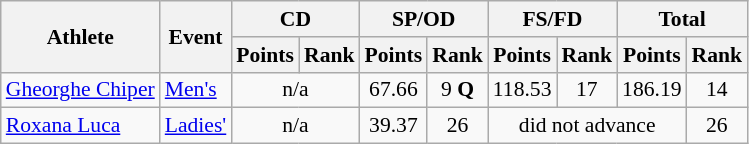<table class="wikitable" style="font-size:90%">
<tr>
<th rowspan="2">Athlete</th>
<th rowspan="2">Event</th>
<th colspan="2">CD</th>
<th colspan="2">SP/OD</th>
<th colspan="2">FS/FD</th>
<th colspan="2">Total</th>
</tr>
<tr>
<th>Points</th>
<th>Rank</th>
<th>Points</th>
<th>Rank</th>
<th>Points</th>
<th>Rank</th>
<th>Points</th>
<th>Rank</th>
</tr>
<tr>
<td><a href='#'>Gheorghe Chiper</a></td>
<td><a href='#'>Men's</a></td>
<td colspan=2 align="center">n/a</td>
<td align="center">67.66</td>
<td align="center">9 <strong>Q</strong></td>
<td align="center">118.53</td>
<td align="center">17</td>
<td align="center">186.19</td>
<td align="center">14</td>
</tr>
<tr>
<td><a href='#'>Roxana Luca</a></td>
<td><a href='#'>Ladies'</a></td>
<td colspan=2 align="center">n/a</td>
<td align="center">39.37</td>
<td align="center">26</td>
<td colspan=3 align="center">did not advance</td>
<td align="center">26</td>
</tr>
</table>
